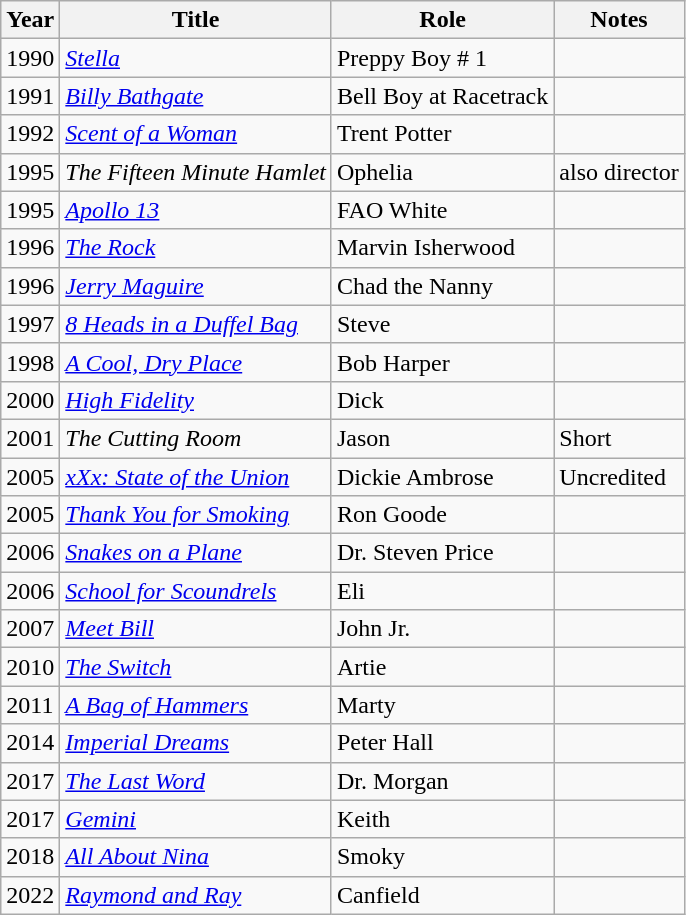<table class="wikitable">
<tr>
<th>Year</th>
<th>Title</th>
<th>Role</th>
<th class="unsortable">Notes</th>
</tr>
<tr>
<td>1990</td>
<td><em><a href='#'>Stella</a></em></td>
<td>Preppy Boy # 1</td>
<td></td>
</tr>
<tr>
<td>1991</td>
<td><em><a href='#'>Billy Bathgate</a></em></td>
<td>Bell Boy at Racetrack</td>
<td></td>
</tr>
<tr>
<td>1992</td>
<td><em><a href='#'>Scent of a Woman</a></em></td>
<td>Trent Potter</td>
<td></td>
</tr>
<tr>
<td>1995</td>
<td><em>The Fifteen Minute Hamlet</em></td>
<td>Ophelia</td>
<td>also director</td>
</tr>
<tr>
<td>1995</td>
<td><em><a href='#'>Apollo 13</a></em></td>
<td>FAO White</td>
<td></td>
</tr>
<tr>
<td>1996</td>
<td><em><a href='#'>The Rock</a></em></td>
<td>Marvin Isherwood</td>
<td></td>
</tr>
<tr>
<td>1996</td>
<td><em><a href='#'>Jerry Maguire</a></em></td>
<td>Chad the Nanny</td>
<td></td>
</tr>
<tr>
<td>1997</td>
<td><em><a href='#'>8 Heads in a Duffel Bag</a></em></td>
<td>Steve</td>
<td></td>
</tr>
<tr>
<td>1998</td>
<td><em><a href='#'>A Cool, Dry Place</a></em></td>
<td>Bob Harper</td>
<td></td>
</tr>
<tr>
<td>2000</td>
<td><em><a href='#'>High Fidelity</a></em></td>
<td>Dick</td>
<td></td>
</tr>
<tr>
<td>2001</td>
<td><em>The Cutting Room</em></td>
<td>Jason</td>
<td>Short</td>
</tr>
<tr>
<td>2005</td>
<td><em><a href='#'>xXx: State of the Union</a></em></td>
<td>Dickie Ambrose</td>
<td>Uncredited</td>
</tr>
<tr>
<td>2005</td>
<td><em><a href='#'>Thank You for Smoking</a></em></td>
<td>Ron Goode</td>
<td></td>
</tr>
<tr>
<td>2006</td>
<td><em><a href='#'>Snakes on a Plane</a></em></td>
<td>Dr. Steven Price</td>
<td></td>
</tr>
<tr>
<td>2006</td>
<td><em><a href='#'>School for Scoundrels</a></em></td>
<td>Eli</td>
<td></td>
</tr>
<tr>
<td>2007</td>
<td><em><a href='#'>Meet Bill</a></em></td>
<td>John Jr.</td>
<td></td>
</tr>
<tr>
<td>2010</td>
<td><em><a href='#'>The Switch</a></em></td>
<td>Artie</td>
<td></td>
</tr>
<tr>
<td>2011</td>
<td><em><a href='#'>A Bag of Hammers</a></em></td>
<td>Marty</td>
<td></td>
</tr>
<tr>
<td>2014</td>
<td><em><a href='#'>Imperial Dreams</a></em></td>
<td>Peter Hall</td>
<td></td>
</tr>
<tr>
<td>2017</td>
<td><em><a href='#'>The Last Word</a></em></td>
<td>Dr. Morgan</td>
<td></td>
</tr>
<tr>
<td>2017</td>
<td><em><a href='#'>Gemini</a></em></td>
<td>Keith</td>
<td></td>
</tr>
<tr>
<td>2018</td>
<td><em><a href='#'>All About Nina</a></em></td>
<td>Smoky</td>
<td></td>
</tr>
<tr>
<td>2022</td>
<td><em><a href='#'>Raymond and Ray</a></em></td>
<td>Canfield</td>
<td></td>
</tr>
</table>
